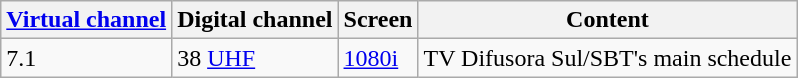<table class = "wikitable">
<tr>
<th><a href='#'>Virtual channel</a></th>
<th>Digital channel</th>
<th>Screen</th>
<th>Content</th>
</tr>
<tr>
<td>7.1</td>
<td>38 <a href='#'>UHF</a></td>
<td><a href='#'>1080i</a></td>
<td>TV Difusora Sul/SBT's main schedule</td>
</tr>
</table>
